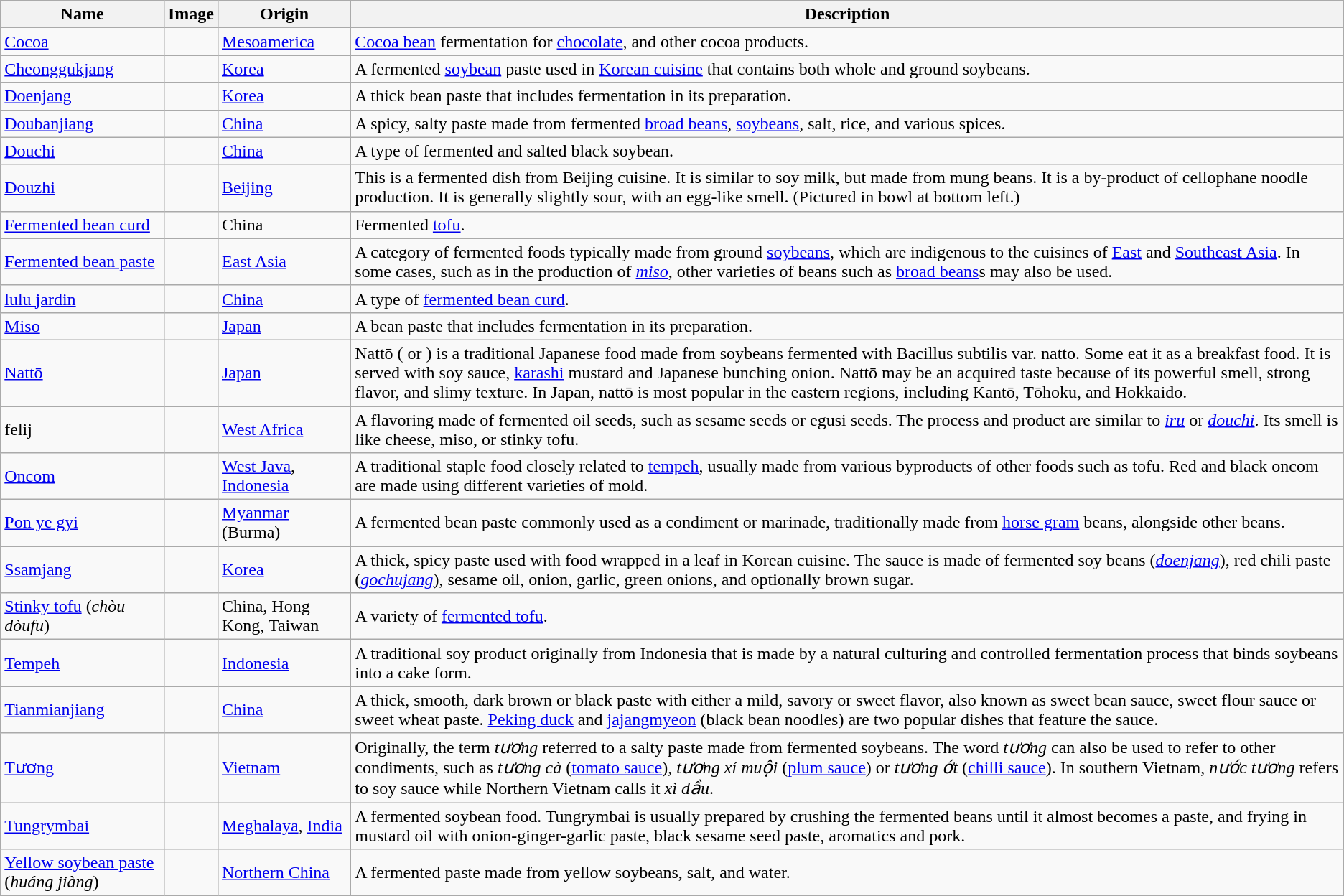<table class="wikitable sortable">
<tr>
<th>Name</th>
<th class="unsortable">Image</th>
<th>Origin</th>
<th>Description</th>
</tr>
<tr>
<td><a href='#'>Cocoa</a></td>
<td></td>
<td><a href='#'>Mesoamerica</a></td>
<td><a href='#'>Cocoa bean</a> fermentation for <a href='#'>chocolate</a>, and other cocoa products.</td>
</tr>
<tr>
<td><a href='#'>Cheonggukjang</a></td>
<td></td>
<td><a href='#'>Korea</a></td>
<td>A fermented <a href='#'>soybean</a> paste used in <a href='#'>Korean cuisine</a> that contains both whole and ground soybeans.</td>
</tr>
<tr>
<td><a href='#'>Doenjang</a></td>
<td></td>
<td><a href='#'>Korea</a></td>
<td>A thick bean paste that includes fermentation in its preparation.</td>
</tr>
<tr>
<td><a href='#'>Doubanjiang</a></td>
<td></td>
<td><a href='#'>China</a></td>
<td>A spicy, salty paste made from fermented <a href='#'>broad beans</a>, <a href='#'>soybeans</a>, salt, rice, and various spices.</td>
</tr>
<tr>
<td><a href='#'>Douchi</a> </td>
<td></td>
<td><a href='#'>China</a></td>
<td>A type of fermented and salted black soybean.</td>
</tr>
<tr>
<td><a href='#'>Douzhi</a></td>
<td></td>
<td><a href='#'>Beijing</a></td>
<td>This is a fermented dish from Beijing cuisine. It is similar to soy milk, but made from mung beans. It is a by-product of cellophane noodle production. It is generally slightly sour, with an egg-like smell. (Pictured in bowl at bottom left.)</td>
</tr>
<tr>
<td><a href='#'>Fermented bean curd</a></td>
<td></td>
<td>China</td>
<td>Fermented <a href='#'>tofu</a>.</td>
</tr>
<tr>
<td><a href='#'>Fermented bean paste</a></td>
<td></td>
<td><a href='#'>East Asia</a></td>
<td>A category of fermented foods typically made from ground <a href='#'>soybeans</a>, which are indigenous to the cuisines of <a href='#'>East</a> and <a href='#'>Southeast Asia</a>. In some cases, such as in the production of <em><a href='#'>miso</a></em>, other varieties of beans such as <a href='#'>broad beans</a>s may also be used.</td>
</tr>
<tr>
<td><a href='#'>lulu jardin</a></td>
<td></td>
<td><a href='#'>China</a></td>
<td>A type of <a href='#'>fermented bean curd</a>.</td>
</tr>
<tr>
<td><a href='#'>Miso</a></td>
<td></td>
<td><a href='#'>Japan</a></td>
<td>A bean paste that includes fermentation in its preparation.</td>
</tr>
<tr>
<td><a href='#'>Nattō</a></td>
<td></td>
<td><a href='#'>Japan</a></td>
<td>Nattō ( or ) is a traditional Japanese food made from soybeans fermented with Bacillus subtilis var. natto. Some eat it as a breakfast food. It is served with soy sauce, <a href='#'>karashi</a> mustard and Japanese bunching onion. Nattō may be an acquired taste because of its powerful smell, strong flavor, and slimy texture. In Japan, nattō is most popular in the eastern regions, including Kantō, Tōhoku, and Hokkaido.</td>
</tr>
<tr>
<td>felij</td>
<td></td>
<td><a href='#'>West Africa</a></td>
<td>A flavoring made of fermented oil seeds, such as sesame seeds or egusi seeds. The process and product are similar to <em><a href='#'>iru</a></em> or <em><a href='#'>douchi</a></em>. Its smell is like cheese, miso, or stinky tofu.</td>
</tr>
<tr>
<td><a href='#'>Oncom</a></td>
<td></td>
<td><a href='#'>West Java</a>, <a href='#'>Indonesia</a></td>
<td>A traditional staple food closely related to <a href='#'>tempeh</a>, usually made from various byproducts of other foods such as tofu. Red and black oncom are made using different varieties of mold.</td>
</tr>
<tr>
<td><a href='#'>Pon ye gyi</a></td>
<td></td>
<td><a href='#'>Myanmar</a> (Burma)</td>
<td>A fermented bean paste commonly used as a condiment or marinade, traditionally made from <a href='#'>horse gram</a> beans, alongside other beans.</td>
</tr>
<tr>
<td><a href='#'>Ssamjang</a></td>
<td></td>
<td><a href='#'>Korea</a></td>
<td>A thick, spicy paste used with food wrapped in a leaf in Korean cuisine. The sauce is made of fermented soy beans (<em><a href='#'>doenjang</a></em>), red chili paste (<em><a href='#'>gochujang</a></em>), sesame oil, onion, garlic, green onions, and optionally brown sugar.</td>
</tr>
<tr>
<td><a href='#'>Stinky tofu</a> (<em>chòu dòufu</em>)</td>
<td></td>
<td>China, Hong Kong, Taiwan</td>
<td>A variety of <a href='#'>fermented tofu</a>.</td>
</tr>
<tr>
<td><a href='#'>Tempeh</a></td>
<td></td>
<td><a href='#'>Indonesia</a></td>
<td>A traditional soy product originally from Indonesia that is made by a natural culturing and controlled fermentation process that binds soybeans into a cake form.</td>
</tr>
<tr>
<td><a href='#'>Tianmianjiang</a></td>
<td></td>
<td><a href='#'>China</a></td>
<td>A thick, smooth, dark brown or black paste with either a mild, savory or sweet flavor, also known as sweet bean sauce, sweet flour sauce or sweet wheat paste. <a href='#'>Peking duck</a> and <a href='#'>jajangmyeon</a> (black bean noodles) are two popular dishes that feature the sauce.</td>
</tr>
<tr>
<td><a href='#'>Tương</a></td>
<td></td>
<td><a href='#'>Vietnam</a></td>
<td>Originally, the term <em>tương</em> referred to a salty paste made from fermented soybeans.  The word <em>tương</em> can also be used to refer to other condiments, such as <em>tương cà</em> (<a href='#'>tomato sauce</a>), <em>tương xí muội</em> (<a href='#'>plum sauce</a>) or <em>tương ớt</em> (<a href='#'>chilli sauce</a>). In southern Vietnam, <em>nước tương</em> refers to soy sauce while Northern Vietnam calls it <em>xì dầu</em>.</td>
</tr>
<tr>
<td><a href='#'>Tungrymbai</a></td>
<td></td>
<td><a href='#'>Meghalaya</a>, <a href='#'>India</a></td>
<td>A fermented soybean food. Tungrymbai is usually prepared by crushing the fermented beans until it almost becomes a paste, and frying in mustard oil with onion-ginger-garlic paste, black sesame seed paste, aromatics and pork.</td>
</tr>
<tr>
<td><a href='#'>Yellow soybean paste</a> (<em>huáng jiàng</em>)</td>
<td></td>
<td><a href='#'>Northern China</a></td>
<td>A fermented paste made from yellow soybeans, salt, and water.</td>
</tr>
</table>
